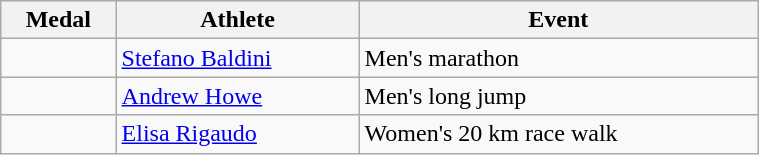<table class="wikitable" style="width:40%; font-size:100%; text-align:left;">
<tr>
<th>Medal</th>
<th>Athlete</th>
<th>Event</th>
</tr>
<tr>
<td align=center></td>
<td><a href='#'>Stefano Baldini</a></td>
<td>Men's marathon</td>
</tr>
<tr>
<td align=center></td>
<td><a href='#'>Andrew Howe</a></td>
<td>Men's long jump</td>
</tr>
<tr>
<td align=center></td>
<td><a href='#'>Elisa Rigaudo</a></td>
<td>Women's 20 km race walk</td>
</tr>
</table>
